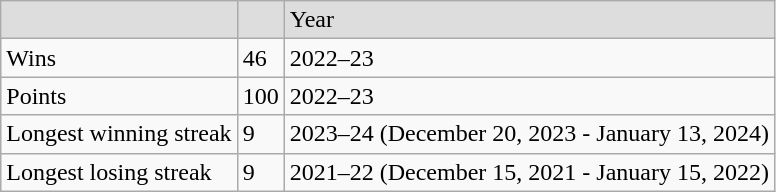<table class="wikitable">
<tr bgcolor="#dddddd">
<td></td>
<td></td>
<td>Year</td>
</tr>
<tr>
<td>Wins</td>
<td>46</td>
<td>2022–23</td>
</tr>
<tr>
<td>Points</td>
<td>100</td>
<td>2022–23</td>
</tr>
<tr>
<td>Longest winning streak</td>
<td>9</td>
<td>2023–24 (December 20, 2023 - January 13, 2024)</td>
</tr>
<tr>
<td>Longest losing streak</td>
<td>9</td>
<td>2021–22 (December 15, 2021 - January 15, 2022)</td>
</tr>
</table>
